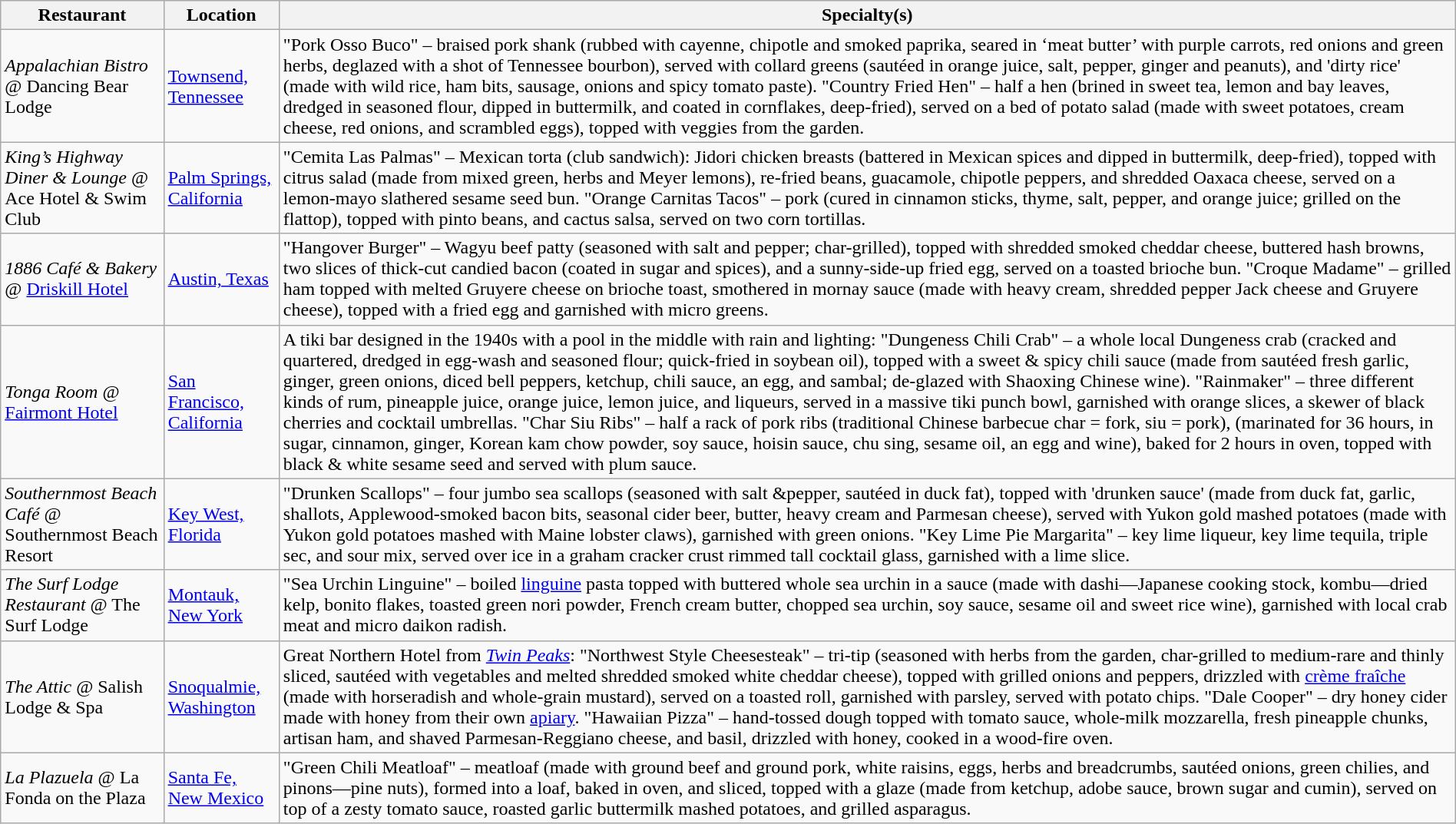<table class="wikitable" style="width:100%;">
<tr>
<th>Restaurant</th>
<th>Location</th>
<th>Specialty(s)</th>
</tr>
<tr>
<td><em>Appalachian Bistro</em> @ Dancing Bear Lodge</td>
<td><a href='#'>Townsend, Tennessee</a></td>
<td>"Pork Osso Buco" – braised pork shank (rubbed with cayenne, chipotle and smoked paprika, seared in ‘meat butter’ with purple carrots, red onions and green herbs, deglazed with a shot of Tennessee bourbon), served with collard greens (sautéed in orange juice, salt, pepper, ginger and peanuts), and 'dirty rice' (made with wild rice, ham bits, sausage, onions and spicy tomato paste). "Country Fried Hen" – half a hen (brined in sweet tea, lemon and bay leaves, dredged in seasoned flour, dipped in buttermilk, and coated in cornflakes, deep-fried), served on a bed of potato salad (made with sweet potatoes, cream cheese, red onions, and scrambled eggs), topped with veggies from the garden.</td>
</tr>
<tr>
<td><em>King’s Highway Diner & Lounge</em> @ Ace Hotel & Swim Club</td>
<td><a href='#'>Palm Springs, California</a></td>
<td>"Cemita Las Palmas" – Mexican torta (club sandwich): Jidori chicken breasts (battered in Mexican spices and dipped in buttermilk, deep-fried), topped with citrus salad (made from mixed green, herbs and Meyer lemons), re-fried beans, guacamole, chipotle peppers, and shredded Oaxaca cheese, served on a lemon-mayo slathered sesame seed bun. "Orange Carnitas Tacos" – pork (cured in cinnamon sticks, thyme, salt, pepper, and orange juice; grilled on the flattop), topped with pinto beans, and cactus salsa, served on two corn tortillas.</td>
</tr>
<tr>
<td><em>1886 Café & Bakery</em> @ <a href='#'>Driskill Hotel</a></td>
<td><a href='#'>Austin, Texas</a></td>
<td>"Hangover Burger" – Wagyu beef patty (seasoned with salt and pepper; char-grilled), topped with shredded smoked cheddar cheese, buttered hash browns, two slices of thick-cut candied bacon (coated in sugar and spices), and a sunny-side-up fried egg, served on a toasted brioche bun. "Croque Madame" – grilled ham topped with melted Gruyere cheese on brioche toast, smothered in mornay sauce (made with heavy cream, shredded pepper Jack cheese and Gruyere cheese), topped with a fried egg and garnished with micro greens.</td>
</tr>
<tr>
<td><em>Tonga Room</em> @ <a href='#'>Fairmont Hotel</a></td>
<td><a href='#'>San Francisco, California</a></td>
<td>A tiki bar designed in the 1940s with a pool in the middle with rain and lighting: "Dungeness Chili Crab" – a whole local Dungeness crab (cracked and quartered, dredged in egg-wash and seasoned flour; quick-fried in soybean oil), topped with a sweet & spicy chili sauce (made from sautéed fresh garlic, ginger, green onions, diced bell peppers, ketchup, chili sauce, an egg, and sambal; de-glazed with Shaoxing Chinese wine). "Rainmaker" – three different kinds of rum, pineapple juice, orange juice, lemon juice, and liqueurs, served in a massive tiki punch bowl, garnished with orange slices, a skewer of black cherries and cocktail umbrellas. "Char Siu Ribs" – half a rack of pork ribs (traditional Chinese barbecue char = fork, siu = pork), (marinated for 36 hours, in sugar, cinnamon, ginger, Korean kam chow powder, soy sauce, hoisin sauce, chu sing, sesame oil, an egg and wine), baked for 2 hours in oven, topped with black & white sesame seed and served with plum sauce.</td>
</tr>
<tr>
<td><em>Southernmost Beach Café</em> @ Southernmost Beach Resort</td>
<td><a href='#'>Key West, Florida</a></td>
<td>"Drunken Scallops" – four jumbo sea scallops (seasoned with salt &pepper, sautéed in duck fat), topped with 'drunken sauce' (made from duck fat, garlic, shallots, Applewood-smoked bacon bits, seasonal cider beer, butter, heavy cream and Parmesan cheese), served with Yukon gold mashed potatoes (made with Yukon gold potatoes mashed with Maine lobster claws), garnished with green onions. "Key Lime Pie Margarita" – key lime liqueur, key lime tequila, triple sec, and sour mix, served over ice in a graham cracker crust rimmed tall cocktail glass, garnished with a lime slice.</td>
</tr>
<tr>
<td><em>The Surf Lodge Restaurant</em> @ The Surf Lodge</td>
<td><a href='#'>Montauk, New York</a></td>
<td>"Sea Urchin Linguine" – boiled <a href='#'>linguine</a> pasta topped with buttered whole sea urchin in a sauce (made with dashi—Japanese cooking stock, kombu—dried kelp, bonito flakes, toasted green nori powder, French cream butter, chopped sea urchin, soy sauce, sesame oil and sweet rice wine), garnished with local crab meat and micro daikon radish.</td>
</tr>
<tr>
<td><em>The Attic</em> @ Salish Lodge & Spa</td>
<td><a href='#'>Snoqualmie, Washington</a></td>
<td>Great Northern Hotel from <em><a href='#'>Twin Peaks</a></em>: "Northwest Style Cheesesteak" – tri-tip (seasoned with herbs from the garden, char-grilled to medium-rare and thinly sliced, sautéed with vegetables and melted shredded smoked white cheddar cheese), topped with grilled onions and peppers, drizzled with <a href='#'>crème fraîche</a> (made with horseradish and whole-grain mustard), served on a toasted roll, garnished with parsley, served with potato chips. "Dale Cooper" – dry honey cider made with honey from their own <a href='#'>apiary</a>. "Hawaiian Pizza" – hand-tossed dough topped with tomato sauce, whole-milk mozzarella, fresh pineapple chunks, artisan ham, and shaved Parmesan-Reggiano cheese, and basil, drizzled with honey, cooked in a wood-fire oven.</td>
</tr>
<tr>
<td><em>La Plazuela</em> @ La Fonda on the Plaza</td>
<td><a href='#'>Santa Fe, New Mexico</a></td>
<td>"Green Chili Meatloaf" – meatloaf (made with ground beef and ground pork, white raisins, eggs, herbs and breadcrumbs, sautéed onions, green chilies, and pinons—pine nuts), formed into a loaf, baked in oven, and sliced, topped with a glaze (made from ketchup, adobe sauce, brown sugar and cumin), served on top of a zesty tomato sauce, roasted garlic buttermilk mashed potatoes, and grilled asparagus.</td>
</tr>
</table>
